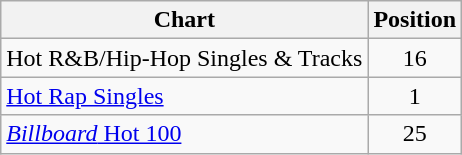<table class="wikitable">
<tr>
<th align="left">Chart</th>
<th align="left">Position</th>
</tr>
<tr>
<td align="left">Hot R&B/Hip-Hop Singles & Tracks</td>
<td style="text-align:center;">16</td>
</tr>
<tr>
<td align="left"><a href='#'>Hot Rap Singles</a></td>
<td style="text-align:center;">1</td>
</tr>
<tr>
<td align="left"><a href='#'><em>Billboard</em> Hot 100</a></td>
<td style="text-align:center;">25</td>
</tr>
</table>
